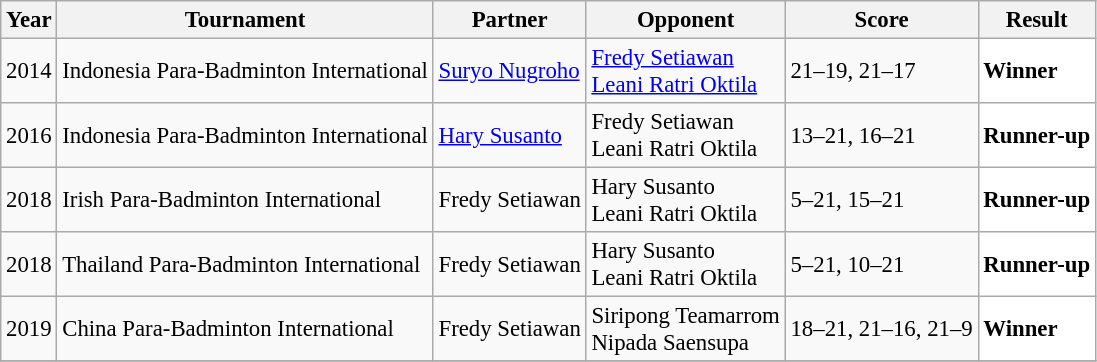<table class="sortable wikitable" style="font-size: 95%;">
<tr>
<th>Year</th>
<th>Tournament</th>
<th>Partner</th>
<th>Opponent</th>
<th>Score</th>
<th>Result</th>
</tr>
<tr>
<td align="center">2014</td>
<td align="left">Indonesia Para-Badminton International</td>
<td align="left"> <a href='#'>Suryo Nugroho</a></td>
<td align="left"> <a href='#'>Fredy Setiawan</a> <br>  <a href='#'>Leani Ratri Oktila</a></td>
<td align="left">21–19, 21–17</td>
<td style="text-align:left; background:white"> <strong>Winner</strong></td>
</tr>
<tr>
<td align="center">2016</td>
<td align="left">Indonesia Para-Badminton International</td>
<td align="left"> <a href='#'>Hary Susanto</a></td>
<td align="left"> Fredy Setiawan <br>  Leani Ratri Oktila</td>
<td align="left">13–21, 16–21</td>
<td style="text-align:left; background:white"> <strong>Runner-up</strong></td>
</tr>
<tr>
<td align="center">2018</td>
<td align="left">Irish Para-Badminton International</td>
<td align="left"> Fredy Setiawan</td>
<td align="left"> Hary Susanto <br>  Leani Ratri Oktila</td>
<td align="left">5–21, 15–21</td>
<td style="text-align:left; background:white"> <strong>Runner-up</strong></td>
</tr>
<tr>
<td align="center">2018</td>
<td align="left">Thailand Para-Badminton International</td>
<td align="left"> Fredy Setiawan</td>
<td align="left"> Hary Susanto <br>  Leani Ratri Oktila</td>
<td align="left">5–21, 10–21</td>
<td style="text-align:left; background:white"> <strong>Runner-up</strong></td>
</tr>
<tr>
<td align="center">2019</td>
<td align="left">China Para-Badminton International</td>
<td align="left"> Fredy Setiawan</td>
<td align="left"> Siripong Teamarrom <br>  Nipada Saensupa</td>
<td align="left">18–21, 21–16, 21–9</td>
<td style="text-align:left; background:white"> <strong>Winner</strong></td>
</tr>
<tr>
</tr>
</table>
